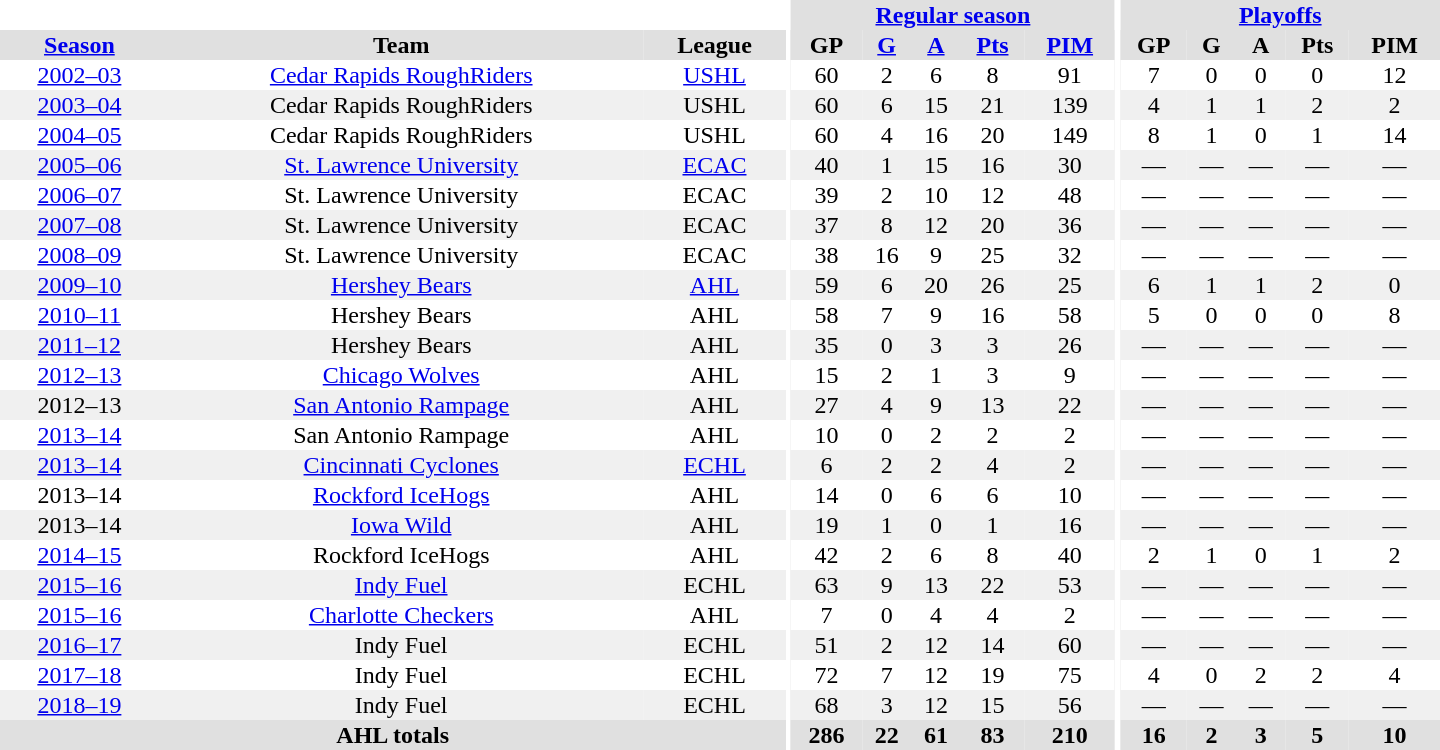<table border="0" cellpadding="1" cellspacing="0" style="text-align:center; width:60em">
<tr bgcolor="#e0e0e0">
<th colspan="3" bgcolor="#ffffff"></th>
<th rowspan="99" bgcolor="#ffffff"></th>
<th colspan="5"><a href='#'>Regular season</a></th>
<th rowspan="99" bgcolor="#ffffff"></th>
<th colspan="5"><a href='#'>Playoffs</a></th>
</tr>
<tr bgcolor="#e0e0e0">
<th><a href='#'>Season</a></th>
<th>Team</th>
<th>League</th>
<th>GP</th>
<th><a href='#'>G</a></th>
<th><a href='#'>A</a></th>
<th><a href='#'>Pts</a></th>
<th><a href='#'>PIM</a></th>
<th>GP</th>
<th>G</th>
<th>A</th>
<th>Pts</th>
<th>PIM</th>
</tr>
<tr ALIGN="center">
<td><a href='#'>2002–03</a></td>
<td><a href='#'>Cedar Rapids RoughRiders</a></td>
<td><a href='#'>USHL</a></td>
<td>60</td>
<td>2</td>
<td>6</td>
<td>8</td>
<td>91</td>
<td>7</td>
<td>0</td>
<td>0</td>
<td>0</td>
<td>12</td>
</tr>
<tr ALIGN="center" bgcolor="#f0f0f0">
<td><a href='#'>2003–04</a></td>
<td>Cedar Rapids RoughRiders</td>
<td>USHL</td>
<td>60</td>
<td>6</td>
<td>15</td>
<td>21</td>
<td>139</td>
<td>4</td>
<td>1</td>
<td>1</td>
<td>2</td>
<td>2</td>
</tr>
<tr ALIGN="center">
<td><a href='#'>2004–05</a></td>
<td>Cedar Rapids RoughRiders</td>
<td>USHL</td>
<td>60</td>
<td>4</td>
<td>16</td>
<td>20</td>
<td>149</td>
<td>8</td>
<td>1</td>
<td>0</td>
<td>1</td>
<td>14</td>
</tr>
<tr ALIGN="center" bgcolor="#f0f0f0">
<td><a href='#'>2005–06</a></td>
<td><a href='#'>St. Lawrence University</a></td>
<td><a href='#'>ECAC</a></td>
<td>40</td>
<td>1</td>
<td>15</td>
<td>16</td>
<td>30</td>
<td>—</td>
<td>—</td>
<td>—</td>
<td>—</td>
<td>—</td>
</tr>
<tr ALIGN="center">
<td><a href='#'>2006–07</a></td>
<td>St. Lawrence University</td>
<td>ECAC</td>
<td>39</td>
<td>2</td>
<td>10</td>
<td>12</td>
<td>48</td>
<td>—</td>
<td>—</td>
<td>—</td>
<td>—</td>
<td>—</td>
</tr>
<tr ALIGN="center" bgcolor="#f0f0f0">
<td><a href='#'>2007–08</a></td>
<td>St. Lawrence University</td>
<td>ECAC</td>
<td>37</td>
<td>8</td>
<td>12</td>
<td>20</td>
<td>36</td>
<td>—</td>
<td>—</td>
<td>—</td>
<td>—</td>
<td>—</td>
</tr>
<tr ALIGN="center">
<td><a href='#'>2008–09</a></td>
<td>St. Lawrence University</td>
<td>ECAC</td>
<td>38</td>
<td>16</td>
<td>9</td>
<td>25</td>
<td>32</td>
<td>—</td>
<td>—</td>
<td>—</td>
<td>—</td>
<td>—</td>
</tr>
<tr ALIGN="center" bgcolor="#f0f0f0">
<td><a href='#'>2009–10</a></td>
<td><a href='#'>Hershey Bears</a></td>
<td><a href='#'>AHL</a></td>
<td>59</td>
<td>6</td>
<td>20</td>
<td>26</td>
<td>25</td>
<td>6</td>
<td>1</td>
<td>1</td>
<td>2</td>
<td>0</td>
</tr>
<tr ALIGN="center">
<td><a href='#'>2010–11</a></td>
<td>Hershey Bears</td>
<td>AHL</td>
<td>58</td>
<td>7</td>
<td>9</td>
<td>16</td>
<td>58</td>
<td>5</td>
<td>0</td>
<td>0</td>
<td>0</td>
<td>8</td>
</tr>
<tr ALIGN="center" bgcolor="#f0f0f0">
<td><a href='#'>2011–12</a></td>
<td>Hershey Bears</td>
<td>AHL</td>
<td>35</td>
<td>0</td>
<td>3</td>
<td>3</td>
<td>26</td>
<td>—</td>
<td>—</td>
<td>—</td>
<td>—</td>
<td>—</td>
</tr>
<tr ALIGN="center">
<td><a href='#'>2012–13</a></td>
<td><a href='#'>Chicago Wolves</a></td>
<td>AHL</td>
<td>15</td>
<td>2</td>
<td>1</td>
<td>3</td>
<td>9</td>
<td>—</td>
<td>—</td>
<td>—</td>
<td>—</td>
<td>—</td>
</tr>
<tr ALIGN="center" bgcolor="#f0f0f0">
<td>2012–13</td>
<td><a href='#'>San Antonio Rampage</a></td>
<td>AHL</td>
<td>27</td>
<td>4</td>
<td>9</td>
<td>13</td>
<td>22</td>
<td>—</td>
<td>—</td>
<td>—</td>
<td>—</td>
<td>—</td>
</tr>
<tr ALIGN="center">
<td><a href='#'>2013–14</a></td>
<td>San Antonio Rampage</td>
<td>AHL</td>
<td>10</td>
<td>0</td>
<td>2</td>
<td>2</td>
<td>2</td>
<td>—</td>
<td>—</td>
<td>—</td>
<td>—</td>
<td>—</td>
</tr>
<tr ALIGN="center" bgcolor="#f0f0f0">
<td><a href='#'>2013–14</a></td>
<td><a href='#'>Cincinnati Cyclones</a></td>
<td><a href='#'>ECHL</a></td>
<td>6</td>
<td>2</td>
<td>2</td>
<td>4</td>
<td>2</td>
<td>—</td>
<td>—</td>
<td>—</td>
<td>—</td>
<td>—</td>
</tr>
<tr ALIGN="center">
<td>2013–14</td>
<td><a href='#'>Rockford IceHogs</a></td>
<td>AHL</td>
<td>14</td>
<td>0</td>
<td>6</td>
<td>6</td>
<td>10</td>
<td>—</td>
<td>—</td>
<td>—</td>
<td>—</td>
<td>—</td>
</tr>
<tr ALIGN="center" bgcolor="#f0f0f0">
<td>2013–14</td>
<td><a href='#'>Iowa Wild</a></td>
<td>AHL</td>
<td>19</td>
<td>1</td>
<td>0</td>
<td>1</td>
<td>16</td>
<td>—</td>
<td>—</td>
<td>—</td>
<td>—</td>
<td>—</td>
</tr>
<tr ALIGN="center">
<td><a href='#'>2014–15</a></td>
<td>Rockford IceHogs</td>
<td>AHL</td>
<td>42</td>
<td>2</td>
<td>6</td>
<td>8</td>
<td>40</td>
<td>2</td>
<td>1</td>
<td>0</td>
<td>1</td>
<td>2</td>
</tr>
<tr ALIGN="center" bgcolor="#f0f0f0">
<td><a href='#'>2015–16</a></td>
<td><a href='#'>Indy Fuel</a></td>
<td>ECHL</td>
<td>63</td>
<td>9</td>
<td>13</td>
<td>22</td>
<td>53</td>
<td>—</td>
<td>—</td>
<td>—</td>
<td>—</td>
<td>—</td>
</tr>
<tr ALIGN="center">
<td><a href='#'>2015–16</a></td>
<td><a href='#'>Charlotte Checkers</a></td>
<td>AHL</td>
<td>7</td>
<td>0</td>
<td>4</td>
<td>4</td>
<td>2</td>
<td>—</td>
<td>—</td>
<td>—</td>
<td>—</td>
<td>—</td>
</tr>
<tr ALIGN="center" bgcolor="#f0f0f0">
<td><a href='#'>2016–17</a></td>
<td>Indy Fuel</td>
<td>ECHL</td>
<td>51</td>
<td>2</td>
<td>12</td>
<td>14</td>
<td>60</td>
<td>—</td>
<td>—</td>
<td>—</td>
<td>—</td>
<td>—</td>
</tr>
<tr ALIGN="center">
<td><a href='#'>2017–18</a></td>
<td>Indy Fuel</td>
<td>ECHL</td>
<td>72</td>
<td>7</td>
<td>12</td>
<td>19</td>
<td>75</td>
<td>4</td>
<td>0</td>
<td>2</td>
<td>2</td>
<td>4</td>
</tr>
<tr ALIGN="center" bgcolor="#f0f0f0">
<td><a href='#'>2018–19</a></td>
<td>Indy Fuel</td>
<td>ECHL</td>
<td>68</td>
<td>3</td>
<td>12</td>
<td>15</td>
<td>56</td>
<td>—</td>
<td>—</td>
<td>—</td>
<td>—</td>
<td>—</td>
</tr>
<tr bgcolor="#e0e0e0">
<th colspan="3">AHL totals</th>
<th>286</th>
<th>22</th>
<th>61</th>
<th>83</th>
<th>210</th>
<th>16</th>
<th>2</th>
<th>3</th>
<th>5</th>
<th>10</th>
</tr>
</table>
